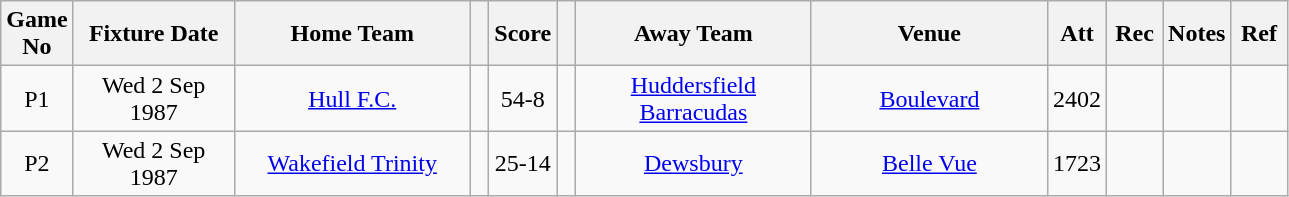<table class="wikitable" style="text-align:center;">
<tr>
<th width=20 abbr="No">Game No</th>
<th width=100 abbr="Date">Fixture Date</th>
<th width=150 abbr="Home Team">Home Team</th>
<th width=5 abbr="space"></th>
<th width=20 abbr="Score">Score</th>
<th width=5 abbr="space"></th>
<th width=150 abbr="Away Team">Away Team</th>
<th width=150 abbr="Venue">Venue</th>
<th width=30 abbr="Att">Att</th>
<th width=30 abbr="Rec">Rec</th>
<th width=20 abbr="Notes">Notes</th>
<th width=30 abbr="Ref">Ref</th>
</tr>
<tr>
<td>P1</td>
<td>Wed 2 Sep 1987</td>
<td><a href='#'>Hull F.C.</a></td>
<td></td>
<td>54-8</td>
<td></td>
<td><a href='#'>Huddersfield Barracudas</a></td>
<td><a href='#'>Boulevard</a></td>
<td>2402</td>
<td></td>
<td></td>
<td></td>
</tr>
<tr>
<td>P2</td>
<td>Wed 2 Sep 1987</td>
<td><a href='#'>Wakefield Trinity</a></td>
<td></td>
<td>25-14</td>
<td></td>
<td><a href='#'>Dewsbury</a></td>
<td><a href='#'>Belle Vue</a></td>
<td>1723</td>
<td></td>
<td></td>
<td></td>
</tr>
</table>
